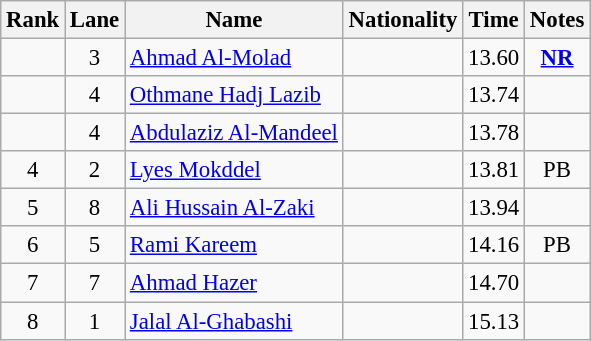<table class="wikitable sortable" style="text-align:center;font-size:95%">
<tr>
<th>Rank</th>
<th>Lane</th>
<th>Name</th>
<th>Nationality</th>
<th>Time</th>
<th>Notes</th>
</tr>
<tr>
<td></td>
<td>3</td>
<td align=left><a href='#'>Ahmad Al-Molad</a></td>
<td align=left></td>
<td>13.60</td>
<td><strong><a href='#'>NR</a></strong></td>
</tr>
<tr>
<td></td>
<td>4</td>
<td align=left><a href='#'>Othmane Hadj Lazib</a></td>
<td align=left></td>
<td>13.74</td>
<td></td>
</tr>
<tr>
<td></td>
<td>4</td>
<td align=left><a href='#'>Abdulaziz Al-Mandeel</a></td>
<td align=left></td>
<td>13.78</td>
<td></td>
</tr>
<tr>
<td>4</td>
<td>2</td>
<td align=left><a href='#'>Lyes Mokddel</a></td>
<td align=left></td>
<td>13.81</td>
<td>PB</td>
</tr>
<tr>
<td>5</td>
<td>8</td>
<td align=left><a href='#'>Ali Hussain Al-Zaki</a></td>
<td align=left></td>
<td>13.94</td>
<td></td>
</tr>
<tr>
<td>6</td>
<td>5</td>
<td align=left><a href='#'>Rami Kareem</a></td>
<td align=left></td>
<td>14.16</td>
<td>PB</td>
</tr>
<tr>
<td>7</td>
<td>7</td>
<td align=left><a href='#'>Ahmad Hazer</a></td>
<td align=left></td>
<td>14.70</td>
<td></td>
</tr>
<tr>
<td>8</td>
<td>1</td>
<td align=left><a href='#'>Jalal Al-Ghabashi</a></td>
<td align=left></td>
<td>15.13</td>
<td></td>
</tr>
</table>
